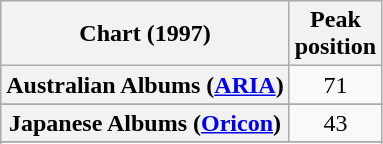<table class="wikitable sortable plainrowheaders" style="text-align:center;">
<tr>
<th scope="col">Chart (1997)</th>
<th scope="col">Peak<br>position</th>
</tr>
<tr>
<th scope="row">Australian Albums (<a href='#'>ARIA</a>)</th>
<td align="center">71</td>
</tr>
<tr>
</tr>
<tr>
</tr>
<tr>
</tr>
<tr>
</tr>
<tr>
<th scope="row">Japanese Albums (<a href='#'>Oricon</a>)</th>
<td align="center">43</td>
</tr>
<tr>
</tr>
<tr>
</tr>
<tr>
</tr>
<tr>
</tr>
<tr>
</tr>
<tr>
</tr>
<tr>
</tr>
<tr>
</tr>
</table>
